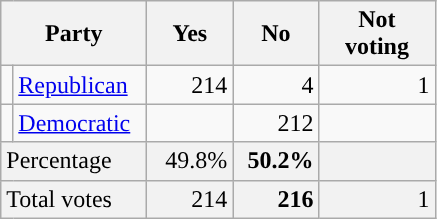<table class="wikitable" style="margin-right: 1em; background: #f9f9f9; text-align: right;">
<tr>
<th colspan="2" scope="col" style="width: 90px">Party</th>
<th scope="col" style="width: 50px">Yes</th>
<th scope="col" style="width: 50px">No</th>
<th scope="col" style="width: 70px">Not voting</th>
</tr>
<tr>
<td scope="row" style="background-color:"></td>
<td scope="row" style="text-align: left;"><a href='#'>Republican</a></td>
<td>214</td>
<td>4</td>
<td>1</td>
</tr>
<tr>
<td scope="row" style="background-color:"></td>
<td scope="row" style="text-align: left;"><a href='#'>Democratic</a></td>
<td></td>
<td>212</td>
<td></td>
</tr>
<tr class="tfoot" style="background:#f2f2f2;"|>
<td scope="row" colspan="2" style="text-align:left;">Percentage</td>
<td>49.8%</td>
<td><strong>50.2%</strong></td>
<td></td>
</tr>
<tr class="tfoot" style="background:#f2f2f2;">
<td scope="row" colspan="2" style="text-align:left;">Total votes</td>
<td>214</td>
<td> <strong>216</strong></td>
<td>1</td>
</tr>
</table>
